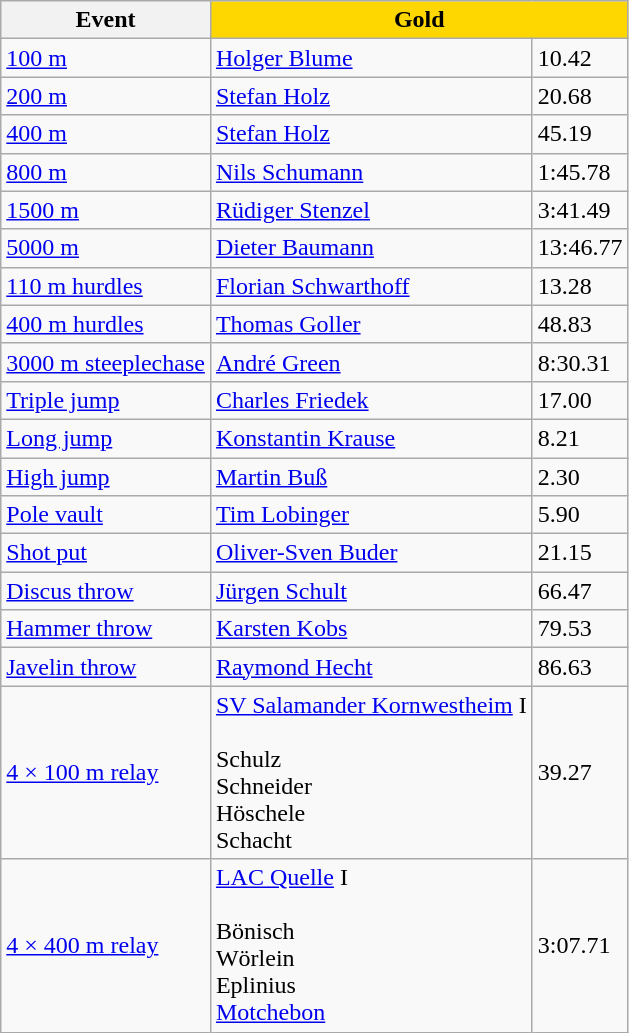<table class="wikitable">
<tr>
<th>Event</th>
<th style="background:gold;" colspan=2>Gold</th>
</tr>
<tr>
<td><a href='#'>100 m</a></td>
<td><a href='#'>Holger Blume</a></td>
<td>10.42</td>
</tr>
<tr>
<td><a href='#'>200 m</a></td>
<td><a href='#'>Stefan Holz</a></td>
<td>20.68</td>
</tr>
<tr>
<td><a href='#'>400 m</a></td>
<td><a href='#'>Stefan Holz</a></td>
<td>45.19</td>
</tr>
<tr>
<td><a href='#'>800 m</a></td>
<td><a href='#'>Nils Schumann</a></td>
<td>1:45.78</td>
</tr>
<tr>
<td><a href='#'>1500 m</a></td>
<td><a href='#'>Rüdiger Stenzel</a></td>
<td>3:41.49</td>
</tr>
<tr>
<td><a href='#'>5000 m</a></td>
<td><a href='#'>Dieter Baumann</a></td>
<td>13:46.77</td>
</tr>
<tr>
<td><a href='#'>110 m hurdles</a></td>
<td><a href='#'>Florian Schwarthoff</a></td>
<td>13.28</td>
</tr>
<tr>
<td><a href='#'>400 m hurdles</a></td>
<td><a href='#'>Thomas Goller</a></td>
<td>48.83</td>
</tr>
<tr>
<td><a href='#'>3000 m steeplechase</a></td>
<td><a href='#'>André Green</a></td>
<td>8:30.31</td>
</tr>
<tr>
<td><a href='#'>Triple jump</a></td>
<td><a href='#'>Charles Friedek</a></td>
<td>17.00</td>
</tr>
<tr>
<td><a href='#'>Long jump</a></td>
<td><a href='#'>Konstantin Krause</a></td>
<td>8.21 </td>
</tr>
<tr>
<td><a href='#'>High jump</a></td>
<td><a href='#'>Martin Buß</a></td>
<td>2.30</td>
</tr>
<tr>
<td><a href='#'>Pole vault</a></td>
<td><a href='#'>Tim Lobinger</a></td>
<td>5.90</td>
</tr>
<tr>
<td><a href='#'>Shot put</a></td>
<td><a href='#'>Oliver-Sven Buder</a></td>
<td>21.15 </td>
</tr>
<tr>
<td><a href='#'>Discus throw</a></td>
<td><a href='#'>Jürgen Schult</a></td>
<td>66.47</td>
</tr>
<tr>
<td><a href='#'>Hammer throw</a></td>
<td><a href='#'>Karsten Kobs</a></td>
<td>79.53</td>
</tr>
<tr>
<td><a href='#'>Javelin throw</a></td>
<td><a href='#'>Raymond Hecht</a></td>
<td>86.63</td>
</tr>
<tr>
<td><a href='#'>4 × 100 m relay</a></td>
<td><a href='#'>SV Salamander Kornwestheim</a> I <br><br>Schulz <br>
Schneider <br>
Höschele <br>
Schacht</td>
<td>39.27</td>
</tr>
<tr>
<td><a href='#'>4 × 400 m relay</a></td>
<td><a href='#'>LAC Quelle</a> I <br><br>Bönisch <br>
Wörlein <br>
Eplinius <br>
<a href='#'>Motchebon</a></td>
<td>3:07.71</td>
</tr>
</table>
